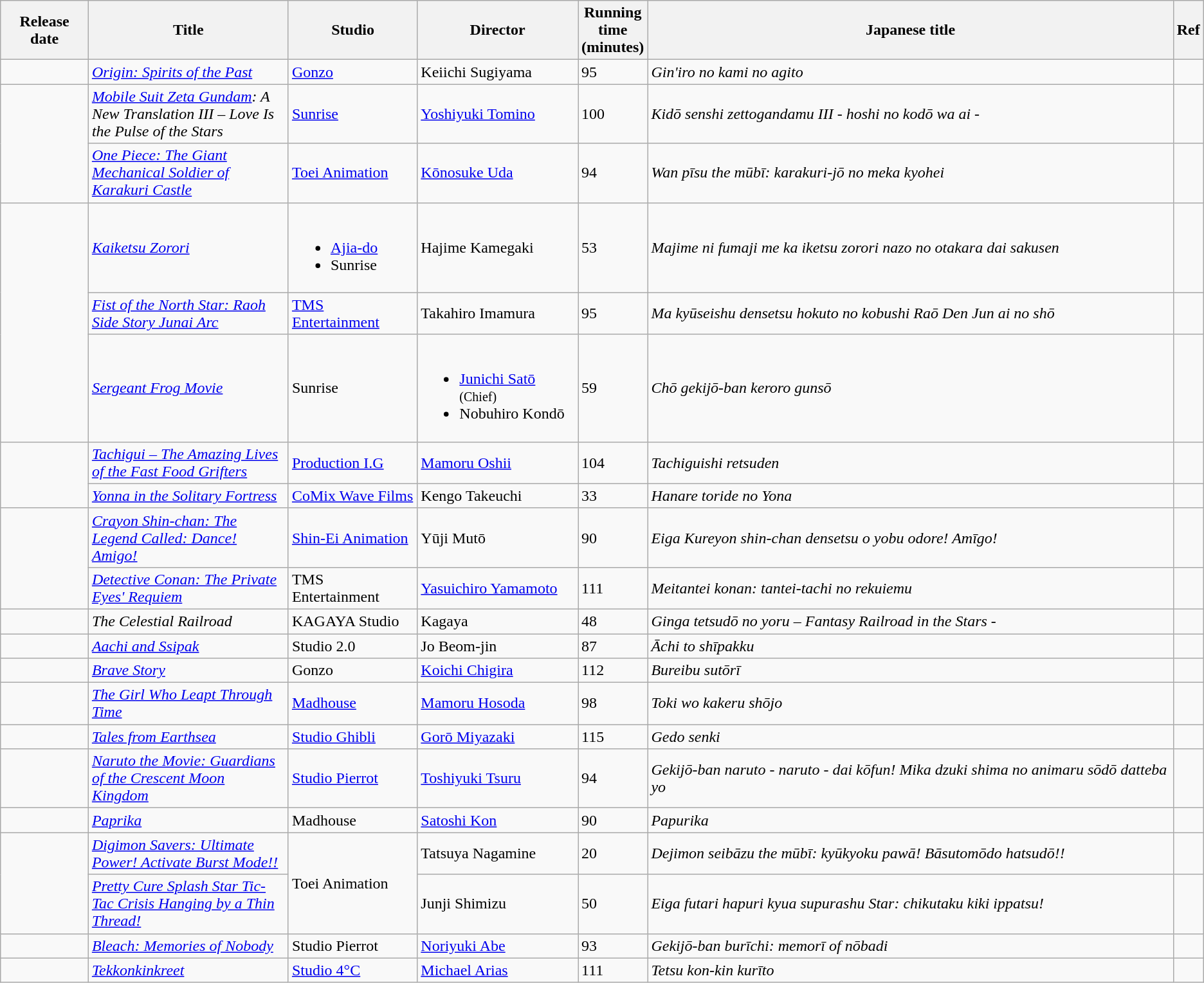<table class="wikitable sortable" border="1">
<tr>
<th>Release date</th>
<th width="200px">Title</th>
<th>Studio</th>
<th>Director</th>
<th width="10px">Running time (minutes)</th>
<th class="unsortable">Japanese title</th>
<th class="unsortable">Ref</th>
</tr>
<tr>
<td></td>
<td><em><a href='#'>Origin: Spirits of the Past</a></em></td>
<td><a href='#'>Gonzo</a></td>
<td>Keiichi Sugiyama</td>
<td>95</td>
<td><em>Gin'iro no kami no agito</em></td>
<td></td>
</tr>
<tr>
<td rowspan="2"></td>
<td><em><a href='#'>Mobile Suit Zeta Gundam</a>: A New Translation III – Love Is the Pulse of the Stars</em></td>
<td><a href='#'>Sunrise</a></td>
<td><a href='#'>Yoshiyuki Tomino</a></td>
<td>100</td>
<td><em>Kidō senshi zettogandamu III - hoshi no kodō wa ai -</em></td>
<td></td>
</tr>
<tr>
<td><em><a href='#'>One Piece: The Giant Mechanical Soldier of Karakuri Castle</a></em></td>
<td><a href='#'>Toei Animation</a></td>
<td><a href='#'>Kōnosuke Uda</a></td>
<td>94</td>
<td><em>Wan pīsu the mūbī: karakuri-jō no meka kyohei</em></td>
<td></td>
</tr>
<tr>
<td rowspan="3"></td>
<td><em><a href='#'>Kaiketsu Zorori</a></em></td>
<td><br><ul><li><a href='#'>Ajia-do</a></li><li>Sunrise</li></ul></td>
<td>Hajime Kamegaki</td>
<td>53</td>
<td><em>Majime ni fumaji me ka iketsu zorori nazo no otakara dai sakusen</em></td>
<td></td>
</tr>
<tr>
<td><em><a href='#'>Fist of the North Star: Raoh Side Story Junai Arc</a></em></td>
<td><a href='#'>TMS Entertainment</a></td>
<td>Takahiro Imamura</td>
<td>95</td>
<td><em>Ma kyūseishu densetsu hokuto no kobushi Raō Den Jun ai no shō</em></td>
<td></td>
</tr>
<tr>
<td><em><a href='#'>Sergeant Frog Movie</a></em></td>
<td>Sunrise</td>
<td><br><ul><li><a href='#'>Junichi Satō</a> <small>(Chief)</small></li><li>Nobuhiro Kondō</li></ul></td>
<td>59</td>
<td><em>Chō gekijō-ban keroro gunsō</em></td>
<td></td>
</tr>
<tr>
<td rowspan="2"></td>
<td><em><a href='#'>Tachigui – The Amazing Lives of the Fast Food Grifters</a></em></td>
<td><a href='#'>Production I.G</a></td>
<td><a href='#'>Mamoru Oshii</a></td>
<td>104</td>
<td><em>Tachiguishi retsuden</em></td>
<td></td>
</tr>
<tr>
<td><em><a href='#'>Yonna in the Solitary Fortress</a></em></td>
<td><a href='#'>CoMix Wave Films</a></td>
<td>Kengo Takeuchi</td>
<td>33</td>
<td><em>Hanare toride no Yona</em></td>
<td></td>
</tr>
<tr>
<td rowspan="2"></td>
<td><em><a href='#'>Crayon Shin-chan: The Legend Called: Dance! Amigo!</a></em></td>
<td><a href='#'>Shin-Ei Animation</a></td>
<td>Yūji Mutō</td>
<td>90</td>
<td><em>Eiga Kureyon shin-chan densetsu o yobu odore! Amīgo!</em></td>
<td></td>
</tr>
<tr>
<td><em><a href='#'>Detective Conan: The Private Eyes' Requiem</a></em></td>
<td>TMS Entertainment</td>
<td><a href='#'>Yasuichiro Yamamoto</a></td>
<td>111</td>
<td><em>Meitantei konan: tantei-tachi no rekuiemu</em></td>
<td></td>
</tr>
<tr>
<td></td>
<td><em>The Celestial Railroad</em></td>
<td>KAGAYA Studio</td>
<td>Kagaya</td>
<td>48</td>
<td><em>Ginga tetsudō no yoru – Fantasy Railroad in the Stars -</em></td>
<td></td>
</tr>
<tr>
<td></td>
<td><em><a href='#'>Aachi and Ssipak</a></em></td>
<td>Studio 2.0</td>
<td>Jo Beom-jin</td>
<td>87</td>
<td><em>Āchi to shīpakku</em></td>
<td></td>
</tr>
<tr>
<td></td>
<td><em><a href='#'>Brave Story</a></em></td>
<td>Gonzo</td>
<td><a href='#'>Koichi Chigira</a></td>
<td>112</td>
<td><em>Bureibu sutōrī</em></td>
<td></td>
</tr>
<tr>
<td></td>
<td><em><a href='#'>The Girl Who Leapt Through Time</a></em></td>
<td><a href='#'>Madhouse</a></td>
<td><a href='#'>Mamoru Hosoda</a></td>
<td>98</td>
<td><em>Toki wo kakeru shōjo</em></td>
<td></td>
</tr>
<tr>
<td></td>
<td><em><a href='#'>Tales from Earthsea</a></em></td>
<td><a href='#'>Studio Ghibli</a></td>
<td><a href='#'>Gorō Miyazaki</a></td>
<td>115</td>
<td><em>Gedo senki</em></td>
<td></td>
</tr>
<tr>
<td></td>
<td><em><a href='#'>Naruto the Movie: Guardians of the Crescent Moon Kingdom</a></em></td>
<td><a href='#'>Studio Pierrot</a></td>
<td><a href='#'>Toshiyuki Tsuru</a></td>
<td>94</td>
<td><em>Gekijō-ban naruto - naruto - dai kōfun! Mika dzuki shima no animaru sōdō datteba yo</em></td>
<td></td>
</tr>
<tr>
<td></td>
<td><em><a href='#'>Paprika</a></em></td>
<td>Madhouse</td>
<td><a href='#'>Satoshi Kon</a></td>
<td>90</td>
<td><em>Papurika</em></td>
<td></td>
</tr>
<tr>
<td rowspan="2"></td>
<td><em><a href='#'>Digimon Savers: Ultimate Power! Activate Burst Mode!!</a></em></td>
<td rowspan="2">Toei Animation</td>
<td>Tatsuya Nagamine</td>
<td>20</td>
<td><em>Dejimon seibāzu the mūbī: kyūkyoku pawā! Bāsutomōdo hatsudō!!</em></td>
<td></td>
</tr>
<tr>
<td><em><a href='#'>Pretty Cure Splash Star Tic-Tac Crisis Hanging by a Thin Thread!</a></em></td>
<td>Junji Shimizu</td>
<td>50</td>
<td><em>Eiga futari hapuri kyua supurashu Star: chikutaku kiki ippatsu!</em></td>
<td></td>
</tr>
<tr>
<td></td>
<td><em><a href='#'>Bleach: Memories of Nobody</a></em></td>
<td>Studio Pierrot</td>
<td><a href='#'>Noriyuki Abe</a></td>
<td>93</td>
<td><em>Gekijō-ban burīchi: memorī of nōbadi</em></td>
<td></td>
</tr>
<tr>
<td></td>
<td><em><a href='#'>Tekkonkinkreet</a></em></td>
<td><a href='#'>Studio 4°C</a></td>
<td><a href='#'>Michael Arias</a></td>
<td>111</td>
<td><em>Tetsu kon-kin kurīto</em></td>
<td></td>
</tr>
</table>
